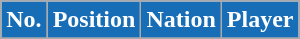<table class="wikitable sortable">
<tr>
<th style="background:#176DB6; color:#fff;" scope=col>No.</th>
<th style="background:#176DB6; color:#fff;" scope=col>Position</th>
<th style="background:#176DB6; color:#fff;" scope=col>Nation</th>
<th style="background:#176DB6; color:#fff;" scope=col>Player</th>
</tr>
<tr>
</tr>
</table>
